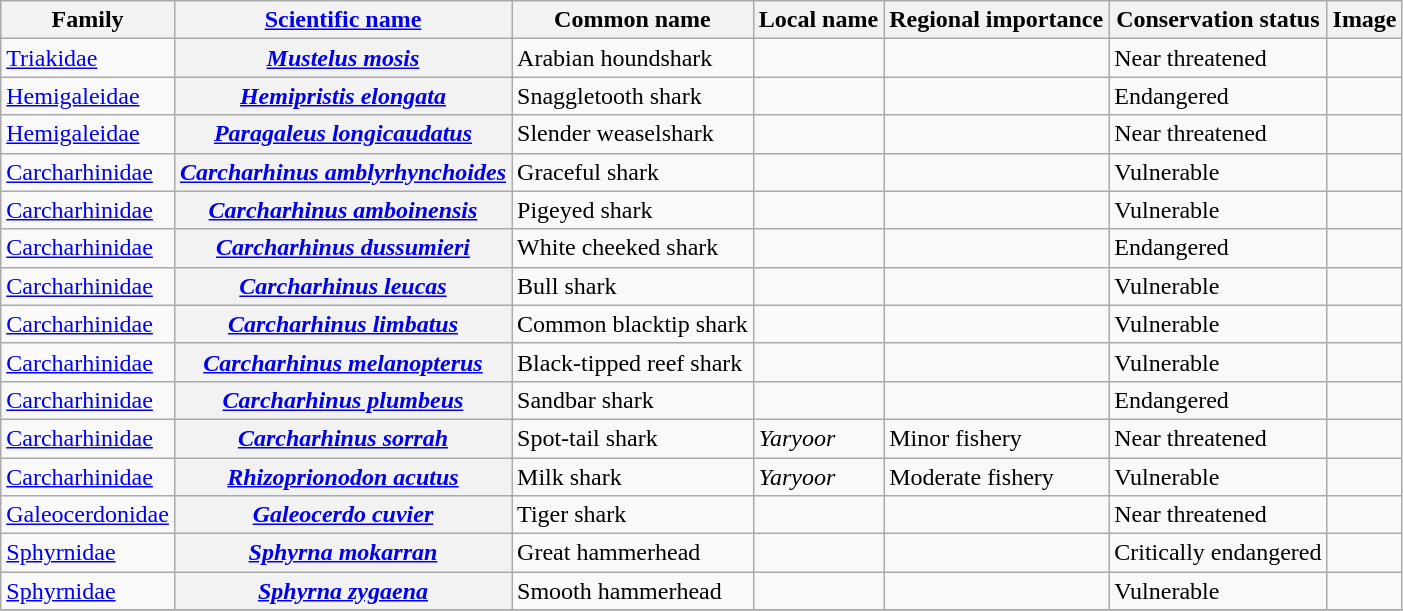<table class="wikitable sortable">
<tr>
<th>Family</th>
<th><a href='#'>Scientific name</a></th>
<th><strong>Common name</strong></th>
<th><strong>Local name</strong></th>
<th>Regional importance</th>
<th>Conservation status</th>
<th>Image</th>
</tr>
<tr>
<td><a href='#'>Triakidae</a></td>
<th><em><a href='#'>Mustelus mosis</a></em></th>
<td>Arabian houndshark</td>
<td></td>
<td></td>
<td>Near threatened</td>
<td></td>
</tr>
<tr>
<td><a href='#'>Hemigaleidae</a></td>
<th><em><a href='#'>Hemipristis elongata</a></em></th>
<td>Snaggletooth shark</td>
<td></td>
<td></td>
<td>Endangered</td>
<td></td>
</tr>
<tr>
<td><a href='#'>Hemigaleidae</a></td>
<th><em><a href='#'>Paragaleus longicaudatus</a></em></th>
<td>Slender weaselshark</td>
<td></td>
<td></td>
<td>Near threatened</td>
<td></td>
</tr>
<tr>
<td><a href='#'>Carcharhinidae</a></td>
<th><em><a href='#'>Carcharhinus amblyrhynchoides</a></em></th>
<td>Graceful shark</td>
<td></td>
<td></td>
<td>Vulnerable</td>
<td></td>
</tr>
<tr>
<td><a href='#'>Carcharhinidae</a></td>
<th><em><a href='#'>Carcharhinus amboinensis</a></em></th>
<td>Pigeyed shark</td>
<td></td>
<td></td>
<td>Vulnerable</td>
<td></td>
</tr>
<tr>
<td><a href='#'>Carcharhinidae</a></td>
<th><em><a href='#'>Carcharhinus dussumieri</a></em></th>
<td>White cheeked shark</td>
<td></td>
<td></td>
<td>Endangered</td>
<td></td>
</tr>
<tr>
<td><a href='#'>Carcharhinidae</a></td>
<th><em><a href='#'>Carcharhinus leucas</a></em></th>
<td>Bull shark</td>
<td></td>
<td></td>
<td>Vulnerable</td>
<td></td>
</tr>
<tr>
<td><a href='#'>Carcharhinidae</a></td>
<th><em><a href='#'>Carcharhinus limbatus</a></em></th>
<td>Common blacktip shark</td>
<td></td>
<td></td>
<td>Vulnerable</td>
<td></td>
</tr>
<tr>
<td><a href='#'>Carcharhinidae</a></td>
<th><em><a href='#'>Carcharhinus melanopterus</a></em></th>
<td>Black-tipped reef shark</td>
<td></td>
<td></td>
<td>Vulnerable</td>
<td></td>
</tr>
<tr>
<td><a href='#'>Carcharhinidae</a></td>
<th><em><a href='#'>Carcharhinus plumbeus</a></em></th>
<td>Sandbar shark</td>
<td></td>
<td></td>
<td>Endangered</td>
<td></td>
</tr>
<tr>
<td><a href='#'>Carcharhinidae</a></td>
<th><em><a href='#'>Carcharhinus sorrah</a></em></th>
<td>Spot-tail shark</td>
<td><em>Yaryoor</em></td>
<td>Minor fishery</td>
<td>Near threatened</td>
<td></td>
</tr>
<tr>
<td><a href='#'>Carcharhinidae</a></td>
<th><em><a href='#'>Rhizoprionodon acutus</a></em></th>
<td>Milk shark</td>
<td><em>Yaryoor</em></td>
<td>Moderate fishery</td>
<td>Vulnerable</td>
<td></td>
</tr>
<tr>
<td><a href='#'>Galeocerdonidae</a></td>
<th><em><a href='#'>Galeocerdo cuvier</a></em></th>
<td>Tiger shark</td>
<td></td>
<td></td>
<td>Near threatened</td>
<td></td>
</tr>
<tr>
<td><a href='#'>Sphyrnidae</a></td>
<th><em><a href='#'>Sphyrna mokarran</a></em></th>
<td>Great hammerhead</td>
<td></td>
<td></td>
<td>Critically endangered</td>
<td></td>
</tr>
<tr>
<td><a href='#'>Sphyrnidae</a></td>
<th><em><a href='#'>Sphyrna zygaena</a></em></th>
<td>Smooth hammerhead</td>
<td></td>
<td></td>
<td>Vulnerable</td>
<td></td>
</tr>
<tr>
</tr>
</table>
